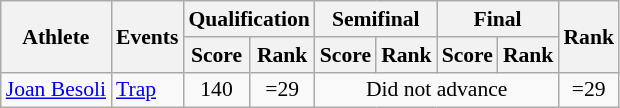<table class=wikitable style=font-size:90%>
<tr>
<th rowspan=2>Athlete</th>
<th rowspan=2>Events</th>
<th colspan=2>Qualification</th>
<th colspan=2>Semifinal</th>
<th colspan=2>Final</th>
<th rowspan=2>Rank</th>
</tr>
<tr>
<th>Score</th>
<th>Rank</th>
<th>Score</th>
<th>Rank</th>
<th>Score</th>
<th>Rank</th>
</tr>
<tr>
<td><a href='#'>Joan Besoli</a></td>
<td><a href='#'>Trap</a></td>
<td align=center>140</td>
<td align=center>=29</td>
<td colspan=4 align=center>Did not advance</td>
<td align=center>=29</td>
</tr>
</table>
